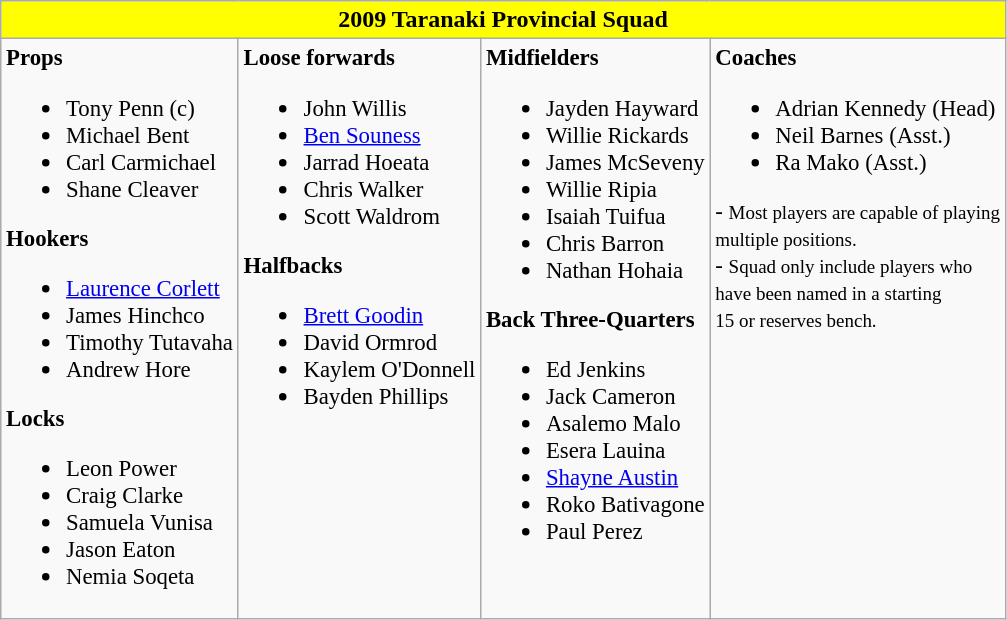<table class="wikitable collapsible nowraplinks" style="text-align: left;">
<tr>
<th colspan="4" style="background-color: #ffff00;color:#000000;text-align:center;">2009 Taranaki Provincial Squad</th>
</tr>
<tr>
<td style="font-size: 95%;" valign="top"><strong>Props</strong><br><ul><li>Tony Penn (c)</li><li>Michael Bent</li><li>Carl Carmichael</li><li>Shane Cleaver</li></ul><strong>Hookers</strong><ul><li><a href='#'>Laurence Corlett</a></li><li>James Hinchco</li><li>Timothy Tutavaha</li><li>Andrew Hore</li></ul><strong>Locks</strong><ul><li>Leon Power</li><li>Craig Clarke</li><li>Samuela Vunisa</li><li>Jason Eaton</li><li>Nemia Soqeta</li></ul></td>
<td style="font-size: 95%;" valign="top"><strong>Loose forwards</strong><br><ul><li>John Willis</li><li><a href='#'>Ben Souness</a></li><li>Jarrad Hoeata</li><li>Chris Walker</li><li>Scott Waldrom</li></ul><strong>Halfbacks</strong><ul><li><a href='#'>Brett Goodin</a></li><li>David Ormrod</li><li>Kaylem O'Donnell</li><li>Bayden Phillips</li></ul></td>
<td style="font-size: 95%;" valign="top"><strong>Midfielders</strong><br><ul><li>Jayden Hayward</li><li>Willie Rickards</li><li>James McSeveny</li><li>Willie Ripia</li><li>Isaiah Tuifua</li><li>Chris Barron</li><li>Nathan Hohaia</li></ul><strong>Back Three-Quarters</strong><ul><li>Ed Jenkins</li><li>Jack Cameron</li><li>Asalemo Malo</li><li>Esera Lauina</li><li><a href='#'>Shayne Austin</a></li><li>Roko Bativagone</li><li>Paul Perez</li></ul></td>
<td style="font-size: 95%;" valign="top"><strong>Coaches</strong><br><ul><li>Adrian Kennedy (Head)</li><li>Neil Barnes (Asst.)</li><li>Ra Mako (Asst.)</li></ul>- <small>Most players are capable of playing<br> multiple positions.</small><br>- <small>Squad only include players who<br> have been named in a starting <br>15 or reserves bench.</small></td>
</tr>
</table>
